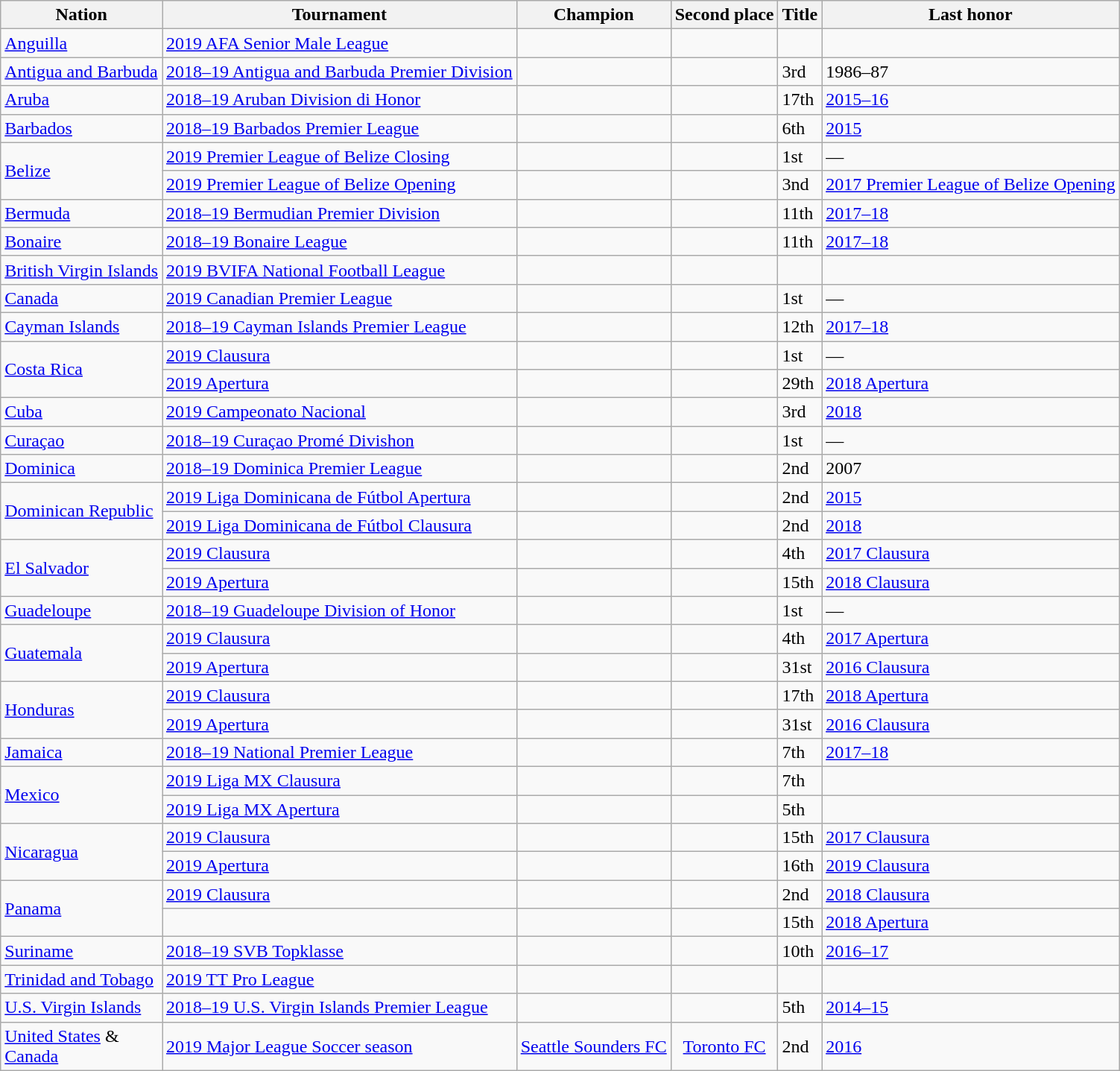<table class="wikitable sortable">
<tr>
<th>Nation</th>
<th>Tournament</th>
<th>Champion</th>
<th>Second place</th>
<th data-sort-type="number">Title</th>
<th>Last honor</th>
</tr>
<tr>
<td> <a href='#'>Anguilla</a></td>
<td><a href='#'>2019 AFA Senior Male League</a></td>
<td></td>
<td></td>
<td></td>
<td></td>
</tr>
<tr>
<td> <a href='#'>Antigua and Barbuda</a></td>
<td><a href='#'>2018–19 Antigua and Barbuda Premier Division</a></td>
<td></td>
<td></td>
<td>3rd</td>
<td>1986–87</td>
</tr>
<tr>
<td> <a href='#'>Aruba</a></td>
<td><a href='#'>2018–19 Aruban Division di Honor</a></td>
<td></td>
<td></td>
<td>17th</td>
<td><a href='#'>2015–16</a></td>
</tr>
<tr>
<td> <a href='#'>Barbados</a></td>
<td><a href='#'>2018–19 Barbados Premier League</a></td>
<td></td>
<td></td>
<td>6th</td>
<td><a href='#'>2015</a></td>
</tr>
<tr>
<td rowspan=2> <a href='#'>Belize</a></td>
<td><a href='#'>2019 Premier League of Belize Closing</a></td>
<td></td>
<td></td>
<td>1st</td>
<td>—</td>
</tr>
<tr>
<td><a href='#'>2019 Premier League of Belize Opening</a></td>
<td></td>
<td></td>
<td>3nd</td>
<td><a href='#'>2017 Premier League of Belize Opening</a></td>
</tr>
<tr>
<td> <a href='#'>Bermuda</a></td>
<td><a href='#'>2018–19 Bermudian Premier Division</a></td>
<td></td>
<td></td>
<td>11th</td>
<td><a href='#'>2017–18</a></td>
</tr>
<tr>
<td> <a href='#'>Bonaire</a></td>
<td><a href='#'>2018–19 Bonaire League</a></td>
<td></td>
<td></td>
<td>11th</td>
<td><a href='#'>2017–18</a></td>
</tr>
<tr>
<td> <a href='#'>British Virgin Islands</a></td>
<td><a href='#'>2019 BVIFA National Football League</a></td>
<td></td>
<td></td>
<td></td>
<td></td>
</tr>
<tr>
<td> <a href='#'>Canada</a></td>
<td><a href='#'>2019 Canadian Premier League</a></td>
<td></td>
<td></td>
<td>1st</td>
<td>—</td>
</tr>
<tr>
<td> <a href='#'>Cayman Islands</a></td>
<td><a href='#'>2018–19 Cayman Islands Premier League</a></td>
<td></td>
<td></td>
<td>12th</td>
<td><a href='#'>2017–18</a></td>
</tr>
<tr>
<td rowspan=2> <a href='#'>Costa Rica</a></td>
<td><a href='#'>2019 Clausura</a></td>
<td></td>
<td></td>
<td>1st</td>
<td>—</td>
</tr>
<tr>
<td><a href='#'>2019 Apertura</a></td>
<td></td>
<td></td>
<td>29th</td>
<td><a href='#'>2018 Apertura</a></td>
</tr>
<tr>
<td> <a href='#'>Cuba</a></td>
<td><a href='#'>2019 Campeonato Nacional</a></td>
<td></td>
<td></td>
<td>3rd</td>
<td><a href='#'>2018</a></td>
</tr>
<tr>
<td> <a href='#'>Curaçao</a></td>
<td><a href='#'>2018–19 Curaçao Promé Divishon</a></td>
<td></td>
<td></td>
<td>1st</td>
<td>—</td>
</tr>
<tr>
<td> <a href='#'>Dominica</a></td>
<td><a href='#'>2018–19 Dominica Premier League</a></td>
<td></td>
<td></td>
<td>2nd</td>
<td>2007</td>
</tr>
<tr>
<td rowspan="2"> <a href='#'>Dominican Republic</a></td>
<td><a href='#'>2019 Liga Dominicana de Fútbol Apertura</a></td>
<td></td>
<td></td>
<td>2nd</td>
<td><a href='#'>2015</a></td>
</tr>
<tr>
<td><a href='#'>2019 Liga Dominicana de Fútbol Clausura</a></td>
<td></td>
<td></td>
<td>2nd</td>
<td><a href='#'>2018</a></td>
</tr>
<tr>
<td rowspan=2> <a href='#'>El Salvador</a></td>
<td><a href='#'>2019 Clausura</a></td>
<td></td>
<td></td>
<td>4th</td>
<td><a href='#'>2017 Clausura</a></td>
</tr>
<tr>
<td><a href='#'>2019 Apertura</a></td>
<td></td>
<td></td>
<td>15th</td>
<td><a href='#'>2018 Clausura</a></td>
</tr>
<tr>
<td> <a href='#'>Guadeloupe</a></td>
<td><a href='#'>2018–19 Guadeloupe Division of Honor</a></td>
<td></td>
<td></td>
<td>1st</td>
<td>—</td>
</tr>
<tr>
<td rowspan=2> <a href='#'>Guatemala</a></td>
<td><a href='#'>2019 Clausura</a></td>
<td></td>
<td></td>
<td>4th</td>
<td><a href='#'>2017 Apertura</a></td>
</tr>
<tr>
<td><a href='#'>2019 Apertura</a></td>
<td></td>
<td></td>
<td>31st</td>
<td><a href='#'>2016 Clausura</a></td>
</tr>
<tr>
<td rowspan=2> <a href='#'>Honduras</a></td>
<td><a href='#'>2019 Clausura</a></td>
<td></td>
<td></td>
<td>17th</td>
<td><a href='#'>2018 Apertura</a></td>
</tr>
<tr>
<td><a href='#'>2019 Apertura</a></td>
<td></td>
<td></td>
<td>31st</td>
<td><a href='#'>2016 Clausura</a></td>
</tr>
<tr>
<td> <a href='#'>Jamaica</a></td>
<td><a href='#'>2018–19 National Premier League</a></td>
<td></td>
<td></td>
<td>7th</td>
<td><a href='#'>2017–18</a></td>
</tr>
<tr>
<td rowspan=2> <a href='#'>Mexico</a></td>
<td><a href='#'>2019 Liga MX Clausura</a></td>
<td></td>
<td></td>
<td>7th</td>
<td></td>
</tr>
<tr>
<td><a href='#'>2019 Liga MX Apertura</a></td>
<td></td>
<td></td>
<td>5th</td>
<td></td>
</tr>
<tr>
<td rowspan=2> <a href='#'>Nicaragua</a></td>
<td><a href='#'>2019 Clausura</a></td>
<td></td>
<td></td>
<td>15th</td>
<td><a href='#'>2017 Clausura</a></td>
</tr>
<tr>
<td><a href='#'>2019 Apertura</a></td>
<td></td>
<td></td>
<td>16th</td>
<td><a href='#'>2019 Clausura</a></td>
</tr>
<tr>
<td rowspan=2> <a href='#'>Panama</a></td>
<td><a href='#'>2019 Clausura</a></td>
<td></td>
<td></td>
<td>2nd</td>
<td><a href='#'>2018 Clausura</a></td>
</tr>
<tr>
<td></td>
<td></td>
<td></td>
<td>15th</td>
<td><a href='#'>2018 Apertura</a></td>
</tr>
<tr>
<td> <a href='#'>Suriname</a></td>
<td><a href='#'>2018–19 SVB Topklasse</a></td>
<td></td>
<td></td>
<td>10th</td>
<td><a href='#'>2016–17</a></td>
</tr>
<tr>
<td> <a href='#'>Trinidad and Tobago</a></td>
<td><a href='#'>2019 TT Pro League</a></td>
<td></td>
<td></td>
<td></td>
<td></td>
</tr>
<tr>
<td> <a href='#'>U.S. Virgin Islands</a></td>
<td><a href='#'>2018–19 U.S. Virgin Islands Premier League</a></td>
<td></td>
<td></td>
<td>5th</td>
<td><a href='#'>2014–15</a></td>
</tr>
<tr>
<td> <a href='#'>United States</a> &<br> <a href='#'>Canada</a></td>
<td><a href='#'>2019 Major League Soccer season</a></td>
<td align=center><a href='#'>Seattle Sounders FC</a></td>
<td align=center><a href='#'>Toronto FC</a></td>
<td>2nd</td>
<td><a href='#'>2016</a></td>
</tr>
</table>
